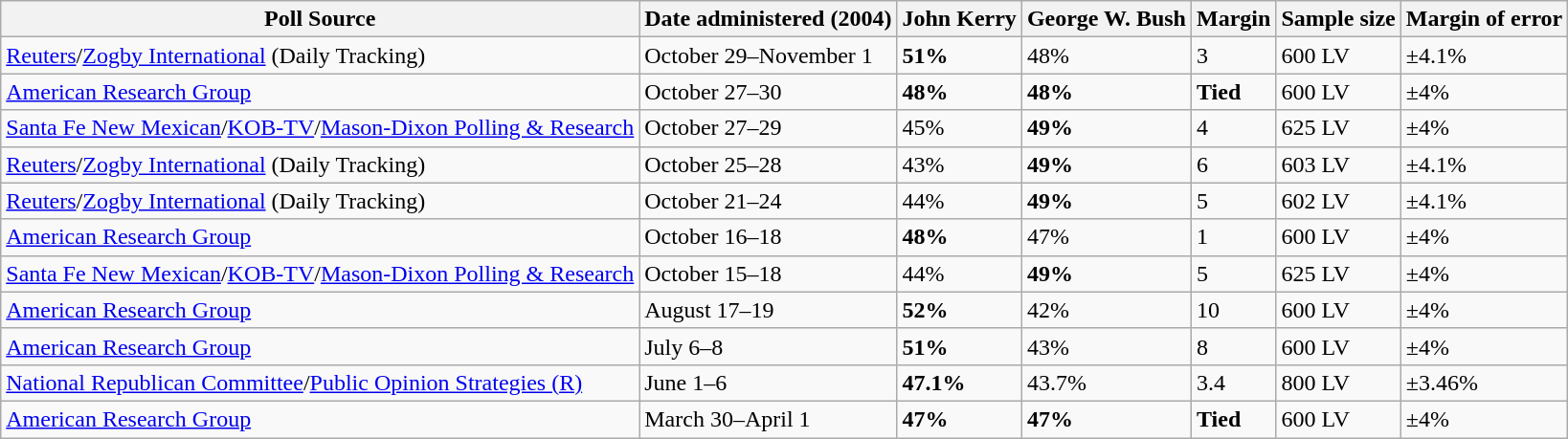<table class="wikitable">
<tr>
<th>Poll Source</th>
<th>Date administered (2004)</th>
<th>John Kerry</th>
<th>George W. Bush</th>
<th>Margin</th>
<th>Sample size</th>
<th>Margin of error</th>
</tr>
<tr>
<td><a href='#'>Reuters</a>/<a href='#'>Zogby International</a> (Daily Tracking)</td>
<td>October 29–November 1</td>
<td><strong>51%</strong></td>
<td>48%</td>
<td>3</td>
<td>600 LV</td>
<td>±4.1%</td>
</tr>
<tr>
<td><a href='#'>American Research Group</a></td>
<td>October 27–30</td>
<td><strong>48%</strong></td>
<td><strong>48%</strong></td>
<td><strong>Tied</strong></td>
<td>600 LV</td>
<td>±4%</td>
</tr>
<tr>
<td><a href='#'>Santa Fe New Mexican</a>/<a href='#'>KOB-TV</a>/<a href='#'>Mason-Dixon Polling & Research</a></td>
<td>October 27–29</td>
<td>45%</td>
<td><strong>49%</strong></td>
<td>4</td>
<td>625 LV</td>
<td>±4%</td>
</tr>
<tr>
<td><a href='#'>Reuters</a>/<a href='#'>Zogby International</a> (Daily Tracking)</td>
<td>October 25–28</td>
<td>43%</td>
<td><strong>49%</strong></td>
<td>6</td>
<td>603 LV</td>
<td>±4.1%</td>
</tr>
<tr>
<td><a href='#'>Reuters</a>/<a href='#'>Zogby International</a> (Daily Tracking)</td>
<td>October 21–24</td>
<td>44%</td>
<td><strong>49%</strong></td>
<td>5</td>
<td>602 LV</td>
<td>±4.1%</td>
</tr>
<tr>
<td><a href='#'>American Research Group</a></td>
<td>October 16–18</td>
<td><strong>48%</strong></td>
<td>47%</td>
<td>1</td>
<td>600 LV</td>
<td>±4%</td>
</tr>
<tr>
<td><a href='#'>Santa Fe New Mexican</a>/<a href='#'>KOB-TV</a>/<a href='#'>Mason-Dixon Polling & Research</a></td>
<td>October 15–18</td>
<td>44%</td>
<td><strong>49%</strong></td>
<td>5</td>
<td>625 LV</td>
<td>±4%</td>
</tr>
<tr>
<td><a href='#'>American Research Group</a></td>
<td>August 17–19</td>
<td><strong>52%</strong></td>
<td>42%</td>
<td>10</td>
<td>600 LV</td>
<td>±4%</td>
</tr>
<tr>
<td><a href='#'>American Research Group</a></td>
<td>July 6–8</td>
<td><strong>51%</strong></td>
<td>43%</td>
<td>8</td>
<td>600 LV</td>
<td>±4%</td>
</tr>
<tr>
<td><a href='#'>National Republican Committee</a>/<a href='#'>Public Opinion Strategies (R)</a></td>
<td>June 1–6</td>
<td><strong>47.1%</strong></td>
<td>43.7%</td>
<td>3.4</td>
<td>800 LV</td>
<td>±3.46%</td>
</tr>
<tr>
<td><a href='#'>American Research Group</a></td>
<td>March 30–April 1</td>
<td><strong>47%</strong></td>
<td><strong>47%</strong></td>
<td><strong>Tied</strong></td>
<td>600 LV</td>
<td>±4%</td>
</tr>
</table>
